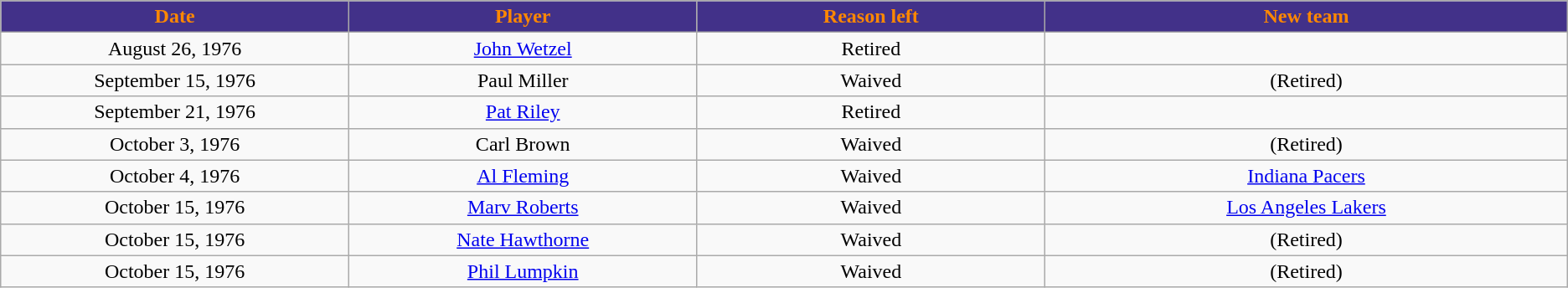<table class="wikitable">
<tr>
<th style="background:#423189; color:#FF8800" width="10%">Date</th>
<th style="background:#423189; color:#FF8800" width="10%">Player</th>
<th style="background:#423189; color:#FF8800" width="10%">Reason left</th>
<th style="background:#423189; color:#FF8800" width="15%">New team</th>
</tr>
<tr style="text-align: center">
<td>August 26, 1976</td>
<td><a href='#'>John Wetzel</a></td>
<td>Retired</td>
<td></td>
</tr>
<tr style="text-align: center">
<td>September 15, 1976</td>
<td>Paul Miller</td>
<td>Waived</td>
<td> (Retired)</td>
</tr>
<tr style="text-align: center">
<td>September 21, 1976</td>
<td><a href='#'>Pat Riley</a></td>
<td>Retired</td>
<td></td>
</tr>
<tr style="text-align: center">
<td>October 3, 1976</td>
<td>Carl Brown</td>
<td>Waived</td>
<td> (Retired)</td>
</tr>
<tr style="text-align: center">
<td>October 4, 1976</td>
<td><a href='#'>Al Fleming</a></td>
<td>Waived</td>
<td><a href='#'>Indiana Pacers</a></td>
</tr>
<tr style="text-align: center">
<td>October 15, 1976</td>
<td><a href='#'>Marv Roberts</a></td>
<td>Waived</td>
<td><a href='#'>Los Angeles Lakers</a></td>
</tr>
<tr style="text-align: center">
<td>October 15, 1976</td>
<td><a href='#'>Nate Hawthorne</a></td>
<td>Waived</td>
<td> (Retired)</td>
</tr>
<tr style="text-align: center">
<td>October 15, 1976</td>
<td><a href='#'>Phil Lumpkin</a></td>
<td>Waived</td>
<td> (Retired)</td>
</tr>
</table>
